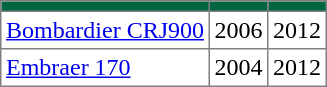<table class="toccolours" border="1" cellpadding="3" style="border-collapse:collapse">
<tr style="background:#00663f;">
<th></th>
<th></th>
<th></th>
</tr>
<tr>
<td><a href='#'>Bombardier CRJ900</a></td>
<td>2006</td>
<td>2012</td>
</tr>
<tr>
<td><a href='#'>Embraer 170</a></td>
<td>2004</td>
<td>2012</td>
</tr>
</table>
